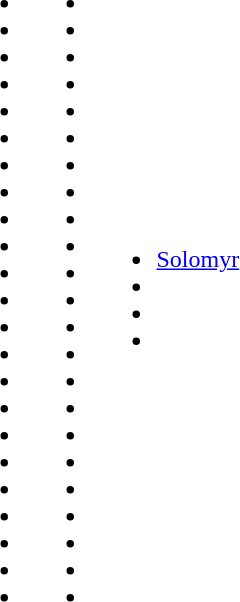<table>
<tr>
<td><br><ul><li> </li><li></li><li></li><li></li><li></li><li></li><li></li><li></li><li></li><li></li><li></li><li></li><li></li><li></li><li></li><li></li><li></li><li></li><li></li><li></li><li></li><li></li><li></li></ul></td>
<td><br><ul><li></li><li></li><li></li><li></li><li></li><li></li><li></li><li></li><li></li><li></li><li></li><li></li><li></li><li></li><li></li><li></li><li></li><li></li><li></li><li></li><li></li><li></li><li></li></ul></td>
<td><br><ul><li><a href='#'>Solomyr</a></li><li></li><li></li><li></li></ul></td>
</tr>
</table>
